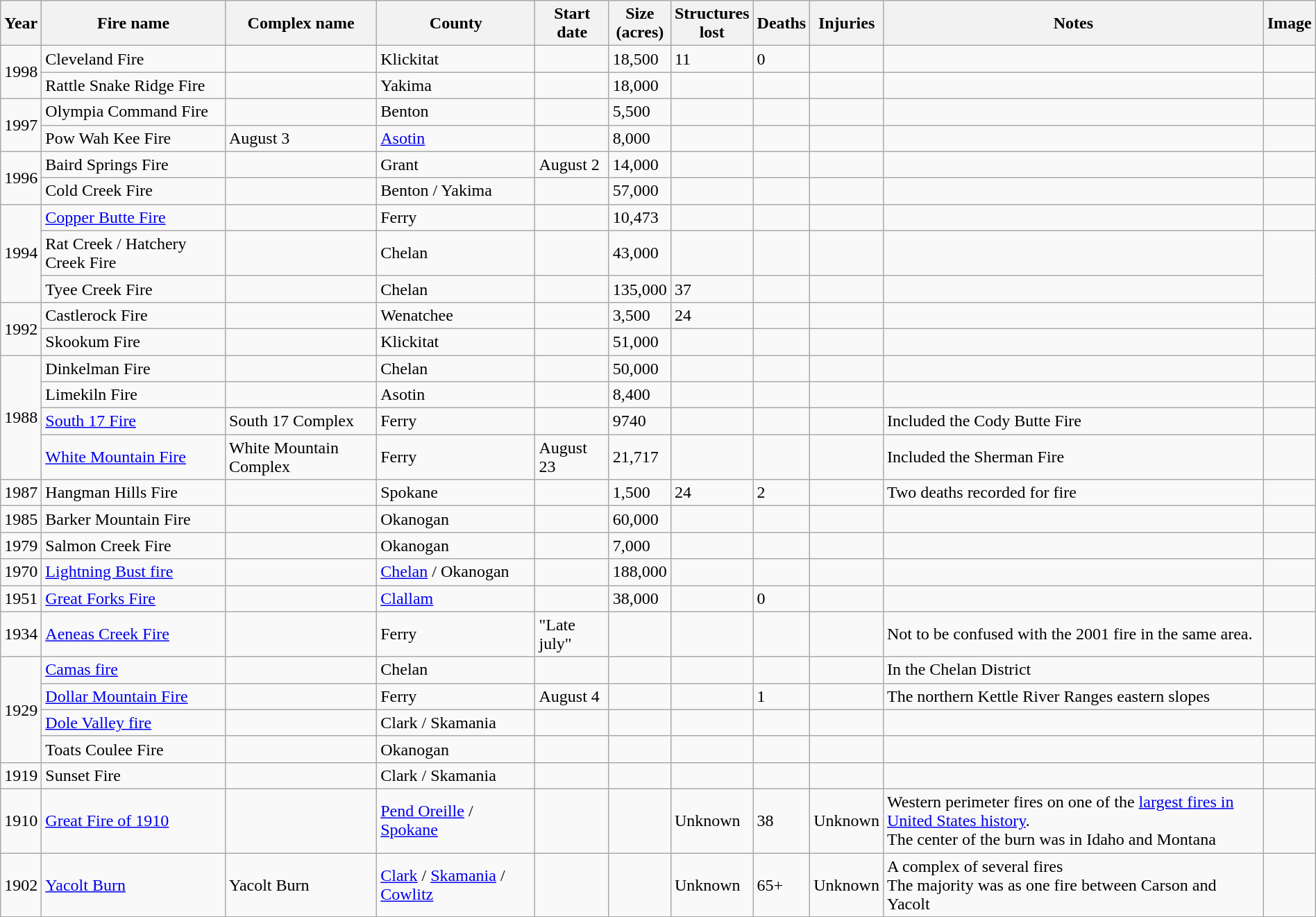<table class="wikitable sortable" align="center" width="100%">
<tr>
<th>Year</th>
<th>Fire name</th>
<th>Complex name</th>
<th>County</th>
<th>Start date</th>
<th data-sort-type="number">Size<br>(acres)</th>
<th data-sort-type="number">Structures<br>lost</th>
<th data-sort-type="number">Deaths</th>
<th data-sort-type="number">Injuries</th>
<th>Notes</th>
<th>Image</th>
</tr>
<tr>
<td rowspan=2>1998</td>
<td>Cleveland Fire</td>
<td></td>
<td>Klickitat</td>
<td></td>
<td>18,500</td>
<td>11</td>
<td>0</td>
<td></td>
<td></td>
<td></td>
</tr>
<tr>
<td>Rattle Snake Ridge Fire</td>
<td></td>
<td>Yakima</td>
<td></td>
<td>18,000</td>
<td></td>
<td></td>
<td></td>
<td></td>
<td></td>
</tr>
<tr>
<td rowspan=2>1997</td>
<td>Olympia Command Fire</td>
<td></td>
<td>Benton</td>
<td></td>
<td>5,500</td>
<td></td>
<td></td>
<td></td>
<td></td>
<td></td>
</tr>
<tr>
<td>Pow Wah Kee Fire</td>
<td>August 3</td>
<td><a href='#'>Asotin</a></td>
<td></td>
<td>8,000</td>
<td></td>
<td></td>
<td></td>
<td></td>
<td></td>
</tr>
<tr>
<td Rowspan=2>1996</td>
<td>Baird Springs Fire</td>
<td></td>
<td>Grant</td>
<td>August 2</td>
<td>14,000</td>
<td></td>
<td></td>
<td></td>
<td></td>
<td></td>
</tr>
<tr>
<td>Cold Creek Fire</td>
<td></td>
<td>Benton / Yakima</td>
<td></td>
<td>57,000</td>
<td></td>
<td></td>
<td></td>
<td></td>
<td></td>
</tr>
<tr>
<td Rowspan=3>1994</td>
<td><a href='#'>Copper Butte Fire</a></td>
<td></td>
<td>Ferry</td>
<td></td>
<td>10,473</td>
<td></td>
<td></td>
<td></td>
<td></td>
<td></td>
</tr>
<tr>
<td>Rat Creek / Hatchery Creek Fire</td>
<td></td>
<td>Chelan</td>
<td></td>
<td>43,000</td>
<td></td>
<td></td>
<td></td>
<td></td>
</tr>
<tr>
<td>Tyee Creek Fire</td>
<td></td>
<td>Chelan</td>
<td></td>
<td>135,000</td>
<td>37</td>
<td></td>
<td></td>
<td></td>
</tr>
<tr>
<td rowspan=2>1992</td>
<td>Castlerock Fire</td>
<td></td>
<td>Wenatchee</td>
<td></td>
<td>3,500</td>
<td>24</td>
<td></td>
<td></td>
<td></td>
<td></td>
</tr>
<tr>
<td>Skookum Fire</td>
<td></td>
<td>Klickitat</td>
<td></td>
<td>51,000</td>
<td></td>
<td></td>
<td></td>
<td></td>
<td></td>
</tr>
<tr>
<td rowspan=4>1988</td>
<td>Dinkelman Fire</td>
<td></td>
<td>Chelan</td>
<td></td>
<td>50,000</td>
<td></td>
<td></td>
<td></td>
<td></td>
<td></td>
</tr>
<tr>
<td>Limekiln Fire</td>
<td></td>
<td>Asotin</td>
<td></td>
<td>8,400</td>
<td></td>
<td></td>
<td></td>
<td></td>
<td></td>
</tr>
<tr>
<td><a href='#'>South 17 Fire</a></td>
<td>South 17 Complex</td>
<td>Ferry</td>
<td></td>
<td>9740</td>
<td></td>
<td></td>
<td></td>
<td>Included the Cody Butte Fire</td>
<td></td>
</tr>
<tr>
<td><a href='#'>White Mountain Fire</a></td>
<td>White Mountain Complex</td>
<td>Ferry</td>
<td>August 23</td>
<td>21,717</td>
<td></td>
<td></td>
<td></td>
<td>Included the Sherman Fire</td>
<td></td>
</tr>
<tr>
<td>1987</td>
<td>Hangman Hills Fire</td>
<td></td>
<td>Spokane</td>
<td></td>
<td>1,500</td>
<td>24</td>
<td>2</td>
<td></td>
<td>Two deaths recorded for fire</td>
<td></td>
</tr>
<tr>
<td>1985</td>
<td>Barker Mountain Fire</td>
<td></td>
<td>Okanogan</td>
<td></td>
<td>60,000</td>
<td></td>
<td></td>
<td></td>
<td></td>
<td></td>
</tr>
<tr>
<td>1979</td>
<td>Salmon Creek Fire</td>
<td></td>
<td>Okanogan</td>
<td></td>
<td>7,000</td>
<td></td>
<td></td>
<td></td>
<td></td>
<td></td>
</tr>
<tr>
<td>1970</td>
<td><a href='#'>Lightning Bust fire</a></td>
<td></td>
<td><a href='#'>Chelan</a> / Okanogan</td>
<td></td>
<td>188,000</td>
<td></td>
<td></td>
<td></td>
<td></td>
<td></td>
</tr>
<tr>
<td>1951</td>
<td><a href='#'>Great Forks Fire</a></td>
<td></td>
<td><a href='#'>Clallam</a></td>
<td></td>
<td>38,000 </td>
<td></td>
<td>0</td>
<td></td>
<td></td>
<td></td>
</tr>
<tr>
<td>1934</td>
<td><a href='#'>Aeneas Creek Fire</a></td>
<td></td>
<td>Ferry</td>
<td>"Late july"</td>
<td></td>
<td></td>
<td></td>
<td></td>
<td>Not to be confused with the 2001 fire in the same area.</td>
<td></td>
</tr>
<tr>
<td rowspan=4>1929</td>
<td><a href='#'>Camas fire</a></td>
<td></td>
<td>Chelan</td>
<td></td>
<td></td>
<td></td>
<td></td>
<td></td>
<td>In the Chelan District</td>
<td></td>
</tr>
<tr>
<td><a href='#'>Dollar Mountain Fire</a></td>
<td></td>
<td>Ferry</td>
<td>August 4</td>
<td></td>
<td></td>
<td>1</td>
<td></td>
<td>The northern Kettle River Ranges eastern slopes</td>
<td></td>
</tr>
<tr>
<td><a href='#'>Dole Valley fire</a></td>
<td></td>
<td>Clark / Skamania</td>
<td></td>
<td></td>
<td></td>
<td></td>
<td></td>
<td></td>
<td></td>
</tr>
<tr>
<td>Toats Coulee Fire</td>
<td></td>
<td>Okanogan</td>
<td></td>
<td></td>
<td></td>
<td></td>
<td></td>
<td></td>
<td></td>
</tr>
<tr>
<td>1919</td>
<td>Sunset Fire</td>
<td></td>
<td>Clark / Skamania</td>
<td></td>
<td></td>
<td></td>
<td></td>
<td></td>
<td></td>
<td></td>
</tr>
<tr>
<td>1910</td>
<td><a href='#'>Great Fire of 1910</a></td>
<td></td>
<td><a href='#'>Pend Oreille</a> / <a href='#'>Spokane</a></td>
<td></td>
<td></td>
<td>Unknown</td>
<td>38</td>
<td>Unknown</td>
<td>Western perimeter fires on one of the <a href='#'>largest fires in United States history</a>.<br> The center of the burn was in Idaho and Montana</td>
<td></td>
</tr>
<tr>
<td>1902</td>
<td><a href='#'>Yacolt Burn</a></td>
<td>Yacolt Burn</td>
<td><a href='#'>Clark</a> / <a href='#'>Skamania</a> / <a href='#'>Cowlitz</a></td>
<td></td>
<td></td>
<td>Unknown</td>
<td>65+ </td>
<td>Unknown</td>
<td>A complex of several fires<br> The majority was as one fire between Carson and Yacolt</td>
<td></td>
</tr>
<tr>
</tr>
</table>
